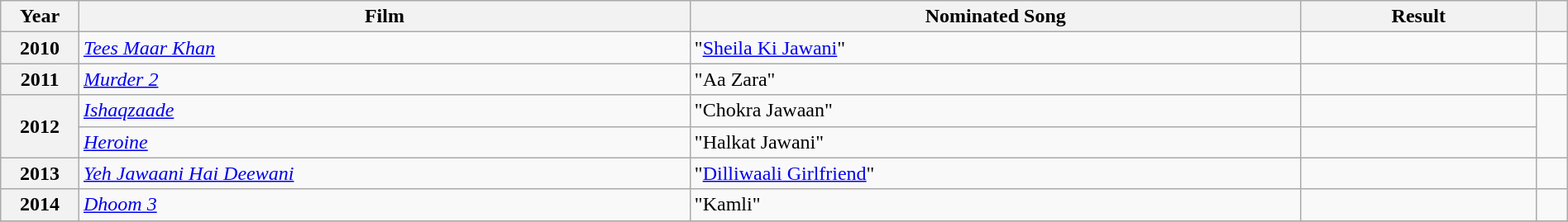<table class="wikitable plainrowheaders" width="100%" textcolor:#000;">
<tr>
<th scope="col" width=5%><strong>Year</strong></th>
<th scope="col" width=39%><strong>Film</strong></th>
<th scope="col" width=39%><strong>Nominated Song</strong></th>
<th scope="col" width=15%><strong>Result</strong></th>
<th scope="col" width=2%><strong></strong></th>
</tr>
<tr>
<th scope="row">2010</th>
<td><em><a href='#'>Tees Maar Khan</a></em></td>
<td>"<a href='#'>Sheila Ki Jawani</a>"</td>
<td></td>
<td style="text-align:center;"></td>
</tr>
<tr>
<th scope="row">2011</th>
<td><em><a href='#'>Murder 2</a></em></td>
<td>"Aa Zara"</td>
<td></td>
<td style="text-align:center;"></td>
</tr>
<tr>
<th scope="row" rowspan="2">2012</th>
<td><em><a href='#'>Ishaqzaade</a></em></td>
<td>"Chokra Jawaan"</td>
<td></td>
<td style="text-align:center;" rowspan="2"></td>
</tr>
<tr>
<td><em><a href='#'>Heroine</a></em></td>
<td>"Halkat Jawani"</td>
<td></td>
</tr>
<tr>
<th scope="row">2013</th>
<td><em><a href='#'>Yeh Jawaani Hai Deewani</a></em></td>
<td>"<a href='#'>Dilliwaali Girlfriend</a>"</td>
<td></td>
<td style="text-align:center;"></td>
</tr>
<tr>
<th scope="row">2014</th>
<td><em><a href='#'>Dhoom 3</a></em></td>
<td>"Kamli"</td>
<td></td>
<td style="text-align:center;"></td>
</tr>
<tr>
</tr>
</table>
